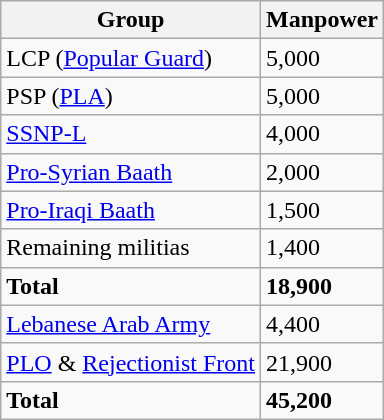<table class="wikitable">
<tr>
<th>Group</th>
<th>Manpower</th>
</tr>
<tr>
<td>LCP (<a href='#'>Popular Guard</a>)</td>
<td>5,000</td>
</tr>
<tr>
<td>PSP (<a href='#'>PLA</a>)</td>
<td>5,000</td>
</tr>
<tr>
<td><a href='#'>SSNP-L</a></td>
<td>4,000</td>
</tr>
<tr>
<td><a href='#'>Pro-Syrian Baath</a></td>
<td>2,000</td>
</tr>
<tr>
<td><a href='#'>Pro-Iraqi Baath</a></td>
<td>1,500</td>
</tr>
<tr>
<td>Remaining militias</td>
<td>1,400</td>
</tr>
<tr>
<td><strong>Total</strong></td>
<td><strong>18,900</strong></td>
</tr>
<tr>
<td><a href='#'>Lebanese Arab Army</a></td>
<td>4,400</td>
</tr>
<tr>
<td><a href='#'>PLO</a> & <a href='#'>Rejectionist Front</a></td>
<td>21,900</td>
</tr>
<tr>
<td><strong>Total</strong></td>
<td><strong>45,200</strong></td>
</tr>
</table>
